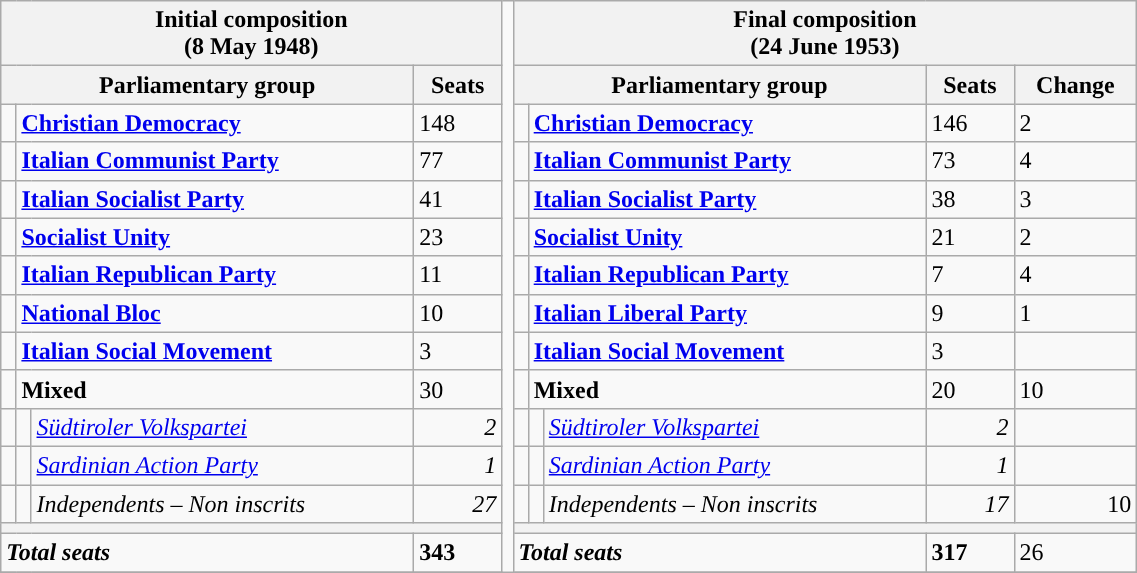<table class="wikitable" style="width : 60%;">
<tr>
<th colspan="4">Initial composition<br>(8 May 1948)</th>
<td rowspan="30" style="width : 1%;"></td>
<th colspan="5">Final composition<br>(24 June 1953)</th>
</tr>
<tr>
<th colspan="3">Parliamentary group</th>
<th>Seats</th>
<th colspan="3">Parliamentary group</th>
<th>Seats</th>
<th>Change</th>
</tr>
<tr>
<td></td>
<td colspan = "2"><strong><a href='#'>Christian Democracy</a></strong></td>
<td>148</td>
<td></td>
<td colspan = "2"><strong><a href='#'>Christian Democracy</a></strong></td>
<td>146</td>
<td> 2</td>
</tr>
<tr>
<td></td>
<td colspan = "2"><strong><a href='#'>Italian Communist Party</a></strong></td>
<td>77</td>
<td></td>
<td colspan = "2"><strong><a href='#'>Italian Communist Party</a></strong></td>
<td>73</td>
<td> 4</td>
</tr>
<tr>
<td></td>
<td colspan = "2"><strong><a href='#'>Italian Socialist Party</a></strong></td>
<td>41</td>
<td></td>
<td colspan = "2"><strong><a href='#'>Italian Socialist Party</a></strong></td>
<td>38</td>
<td> 3</td>
</tr>
<tr>
<td></td>
<td colspan = "2"><strong><a href='#'>Socialist Unity</a></strong></td>
<td>23</td>
<td></td>
<td colspan = "2"><strong><a href='#'>Socialist Unity</a></strong></td>
<td>21</td>
<td> 2</td>
</tr>
<tr>
<td></td>
<td colspan = "2"><strong><a href='#'>Italian Republican Party</a></strong></td>
<td>11</td>
<td></td>
<td colspan = "2"><strong><a href='#'>Italian Republican Party</a></strong></td>
<td>7</td>
<td> 4</td>
</tr>
<tr>
<td></td>
<td colspan = "2"><strong><a href='#'>National Bloc</a></strong></td>
<td>10</td>
<td></td>
<td colspan = "2"><strong><a href='#'>Italian Liberal Party</a></strong></td>
<td>9</td>
<td> 1</td>
</tr>
<tr>
<td></td>
<td colspan = "2"><strong><a href='#'>Italian Social Movement</a></strong></td>
<td>3</td>
<td></td>
<td colspan = "2"><strong><a href='#'>Italian Social Movement</a></strong></td>
<td>3</td>
<td></td>
</tr>
<tr>
<td></td>
<td colspan = "2"><strong>Mixed</strong></td>
<td>30</td>
<td></td>
<td colspan = "2"><strong>Mixed</strong></td>
<td>20</td>
<td> 10</td>
</tr>
<tr>
<td></td>
<td></td>
<td><em><a href='#'>Südtiroler Volkspartei</a></em></td>
<td align="right"><em>2</em></td>
<td></td>
<td></td>
<td><em><a href='#'>Südtiroler Volkspartei</a></em></td>
<td align="right"><em>2</em></td>
<td align="right"></td>
</tr>
<tr>
<td></td>
<td></td>
<td><em><a href='#'>Sardinian Action Party</a></em></td>
<td align="right"><em>1</em></td>
<td></td>
<td></td>
<td><em><a href='#'>Sardinian Action Party</a></em></td>
<td align="right"><em>1</em></td>
<td align="right"></td>
</tr>
<tr>
<td></td>
<td></td>
<td><em>Independents – Non inscrits</em></td>
<td align="right"><em>27</em></td>
<td></td>
<td></td>
<td><em>Independents – Non inscrits</em></td>
<td align="right"><em>17</em></td>
<td align="right"> 10</td>
</tr>
<tr>
<th colspan="4"></th>
<th colspan="5"></th>
</tr>
<tr>
<td colspan="3"><strong><em>Total seats</em></strong></td>
<td><strong>343</strong></td>
<td colspan="3"><strong><em>Total seats</em></strong></td>
<td><strong>317</strong></td>
<td> 26</td>
</tr>
<tr>
</tr>
</table>
